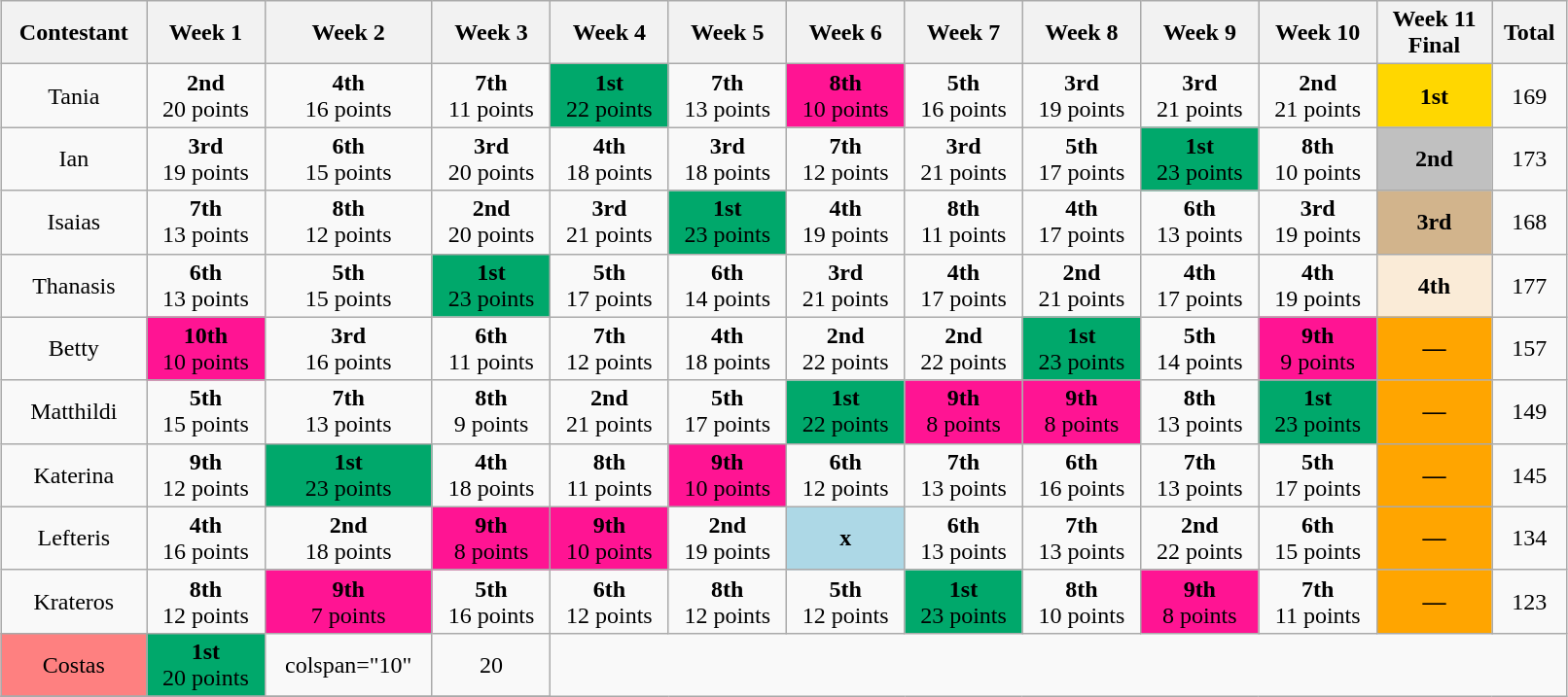<table class="sortable wikitable" style="margin:auto; text-align:center; white-space:nowrap; width:85%;">
<tr>
<th>Contestant</th>
<th>Week 1</th>
<th>Week 2</th>
<th>Week 3</th>
<th>Week 4</th>
<th>Week 5</th>
<th>Week 6</th>
<th>Week 7</th>
<th>Week 8</th>
<th>Week 9</th>
<th>Week 10</th>
<th>Week 11<br>Final</th>
<th>Total</th>
</tr>
<tr>
<td>Tania</td>
<td><strong>2nd</strong><br>20 points</td>
<td><strong>4th</strong><br> 16 points</td>
<td><strong>7th</strong><br> 11 points</td>
<td bgcolor="#00A86B"><strong>1st</strong><br>22 points</td>
<td><strong>7th</strong><br> 13 points</td>
<td bgcolor="deeppink"><strong>8th</strong><br>10 points</td>
<td><strong>5th</strong><br>16 points</td>
<td><strong>3rd</strong><br>19 points</td>
<td><strong>3rd</strong> <br>21 points</td>
<td><strong>2nd</strong> <br>  21 points</td>
<td bgcolor="#ffd700"><strong>1st</strong> <br></td>
<td>169</td>
</tr>
<tr>
<td>Ian</td>
<td><strong>3rd</strong><br>19 points</td>
<td><strong>6th</strong> <br>15 points</td>
<td><strong>3rd</strong><br> 20 points</td>
<td><strong>4th</strong><br> 18 points</td>
<td><strong>3rd</strong><br> 18 points</td>
<td><strong>7th</strong><br>12 points</td>
<td><strong>3rd</strong><br>21 points</td>
<td><strong>5th</strong><br>17 points</td>
<td Bgcolor="00A86B"><strong>1st</strong><br>23 points</td>
<td><strong>8th</strong> <br>  10 points</td>
<td bgcolor="#C0C0C0"><strong>2nd</strong> <br></td>
<td>173</td>
</tr>
<tr>
<td>Isaias</td>
<td><strong>7th</strong><br>13 points</td>
<td><strong>8th</strong><br>12 points</td>
<td><strong>2nd</strong><br>20 points</td>
<td><strong>3rd</strong><br>21 points</td>
<td bgcolor="#00A86B"><strong>1st</strong><br>23 points</td>
<td><strong>4th</strong> <br>19 points</td>
<td><strong>8th</strong><br>11 points</td>
<td><strong>4th</strong><br>17 points</td>
<td><strong>6th</strong> <br>13 points</td>
<td><strong>3rd</strong> <br>  19 points</td>
<td bgcolor="#d2b48c"><strong>3rd</strong> <br></td>
<td>168</td>
</tr>
<tr>
<td>Thanasis</td>
<td><strong>6th</strong><br>13 points</td>
<td><strong>5th</strong><br> 15 points</td>
<td Bgcolor="00A86B"><strong>1st</strong> <br> 23 points</td>
<td><strong>5th</strong><br> 17 points</td>
<td><strong>6th</strong><br> 14 points</td>
<td><strong>3rd</strong> <br>21 points</td>
<td><strong>4th</strong><br>17 points</td>
<td><strong>2nd</strong><br>21 points</td>
<td><strong>4th</strong> <br>17 points</td>
<td><strong>4th</strong> <br> 19 points</td>
<td bgcolor=antiquewhite><strong>4th</strong></td>
<td>177</td>
</tr>
<tr>
<td>Betty</td>
<td bgcolor="deeppink"><strong>10th</strong><br>10 points</td>
<td><strong>3rd</strong><br> 16 points</td>
<td><strong>6th</strong><br> 11 points</td>
<td><strong>7th</strong><br> 12 points</td>
<td><strong>4th</strong><br> 18 points</td>
<td><strong>2nd</strong> <br>22 points</td>
<td><strong>2nd</strong><br>22 points</td>
<td bgcolor="00A86B"><strong>1st</strong><br>23 points</td>
<td><strong>5th</strong> <br>14 points</td>
<td Bgcolor="deeppink"><strong>9th</strong> <br>  9 points</td>
<td data-sort-value="5" bgcolor="orange"><strong>—</strong></td>
<td>157</td>
</tr>
<tr>
<td>Matthildi</td>
<td><strong>5th</strong><br>15 points</td>
<td><strong>7th</strong><br>13 points</td>
<td><strong>8th</strong><br>9 points</td>
<td><strong>2nd</strong><br>21 points</td>
<td><strong>5th</strong><br>17 points</td>
<td bgcolor="#00A86B"><strong>1st</strong><br>22 points</td>
<td Bgcolor="deeppink"><strong>9th</strong><br>8 points</td>
<td bgcolor="deeppink"><strong>9th</strong><br>8 points</td>
<td><strong>8th</strong> <br>13 points</td>
<td bgcolor="00A86B"><strong>1st</strong> <br>  23 points</td>
<td data-sort-value="5" bgcolor="orange"><strong>—</strong></td>
<td>149</td>
</tr>
<tr>
<td>Katerina</td>
<td><strong>9th</strong><br>12 points</td>
<td Bgcolor="00A86B"><strong>1st</strong><br>23 points</td>
<td><strong>4th</strong><br> 18 points</td>
<td><strong>8th</strong><br> 11 points</td>
<td bgcolor="deeppink"><strong>9th</strong><br> 10 points</td>
<td><strong>6th</strong> <br>12 points</td>
<td><strong>7th</strong><br>13 points</td>
<td><strong>6th</strong><br>16 points</td>
<td><strong>7th</strong> <br>13 points</td>
<td><strong>5th</strong> <br>17 points</td>
<td data-sort-value="5" bgcolor="orange"><strong>—</strong></td>
<td>145</td>
</tr>
<tr>
<td>Lefteris</td>
<td><strong>4th</strong><br>16 points</td>
<td><strong>2nd</strong><br> 18 points</td>
<td bgcolor="deeppink"><strong>9th</strong><br> 8 points</td>
<td bgcolor="deeppink"><strong>9th</strong><br>10 points</td>
<td><strong>2nd</strong><br> 19 points</td>
<td bgcolor="lightblue"><strong>x</strong></td>
<td><strong>6th</strong><br>13 points</td>
<td><strong>7th</strong><br>13 points</td>
<td><strong>2nd</strong> <br>22 points</td>
<td><strong>6th</strong> <br> 15 points</td>
<td data-sort-value="5" bgcolor="orange"><strong>—</strong></td>
<td>134</td>
</tr>
<tr>
<td>Krateros</td>
<td><strong>8th</strong><br>12 points</td>
<td bgcolor="deeppink"><strong>9th</strong><br> 7 points</td>
<td><strong>5th</strong> <br> 16 points</td>
<td><strong>6th</strong> <br> 12 points</td>
<td><strong>8th</strong><br> 12 points</td>
<td><strong>5th</strong> <br>12 points</td>
<td Bgcolor="00A86B"><strong>1st</strong><br>23 points</td>
<td><strong>8th</strong><br>10 points</td>
<td bgcolor="deeppink"><strong>9th</strong><br> 8 points</td>
<td><strong>7th</strong> <br> 11 points</td>
<td data-sort-value="5" bgcolor="orange"><strong>—</strong></td>
<td>123</td>
</tr>
<tr>
<td style="background:#FE8080;">Costas</td>
<td bgcolor="#00A86B"><strong>1st</strong><br>20 points</td>
<td>colspan="10" </td>
<td>20</td>
</tr>
<tr>
</tr>
</table>
